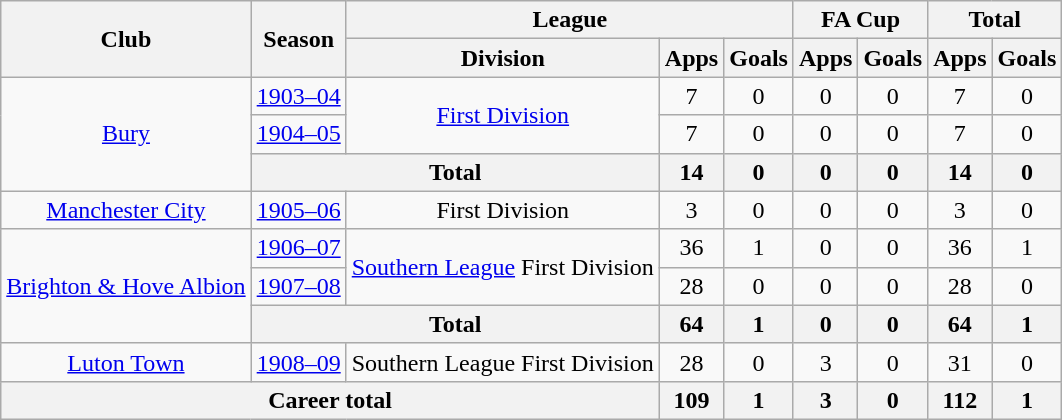<table class="wikitable" style="text-align: center;">
<tr>
<th rowspan="2">Club</th>
<th rowspan="2">Season</th>
<th colspan="3">League</th>
<th colspan="2">FA Cup</th>
<th colspan="2">Total</th>
</tr>
<tr>
<th>Division</th>
<th>Apps</th>
<th>Goals</th>
<th>Apps</th>
<th>Goals</th>
<th>Apps</th>
<th>Goals</th>
</tr>
<tr>
<td rowspan="3"><a href='#'>Bury</a></td>
<td><a href='#'>1903–04</a></td>
<td rowspan="2"><a href='#'>First Division</a></td>
<td>7</td>
<td>0</td>
<td>0</td>
<td>0</td>
<td>7</td>
<td>0</td>
</tr>
<tr>
<td><a href='#'>1904–05</a></td>
<td>7</td>
<td>0</td>
<td>0</td>
<td>0</td>
<td>7</td>
<td>0</td>
</tr>
<tr>
<th colspan="2">Total</th>
<th>14</th>
<th>0</th>
<th>0</th>
<th>0</th>
<th>14</th>
<th>0</th>
</tr>
<tr>
<td><a href='#'>Manchester City</a></td>
<td><a href='#'>1905–06</a></td>
<td>First Division</td>
<td>3</td>
<td>0</td>
<td>0</td>
<td>0</td>
<td>3</td>
<td>0</td>
</tr>
<tr>
<td rowspan="3"><a href='#'>Brighton & Hove Albion</a></td>
<td><a href='#'>1906–07</a></td>
<td rowspan="2"><a href='#'>Southern League</a> First Division</td>
<td>36</td>
<td>1</td>
<td>0</td>
<td>0</td>
<td>36</td>
<td>1</td>
</tr>
<tr>
<td><a href='#'>1907–08</a></td>
<td>28</td>
<td>0</td>
<td>0</td>
<td>0</td>
<td>28</td>
<td>0</td>
</tr>
<tr>
<th colspan="2">Total</th>
<th>64</th>
<th>1</th>
<th>0</th>
<th>0</th>
<th>64</th>
<th>1</th>
</tr>
<tr>
<td><a href='#'>Luton Town</a></td>
<td><a href='#'>1908–09</a></td>
<td>Southern League First Division</td>
<td>28</td>
<td>0</td>
<td>3</td>
<td>0</td>
<td>31</td>
<td>0</td>
</tr>
<tr>
<th colspan="3">Career total</th>
<th>109</th>
<th>1</th>
<th>3</th>
<th>0</th>
<th>112</th>
<th>1</th>
</tr>
</table>
